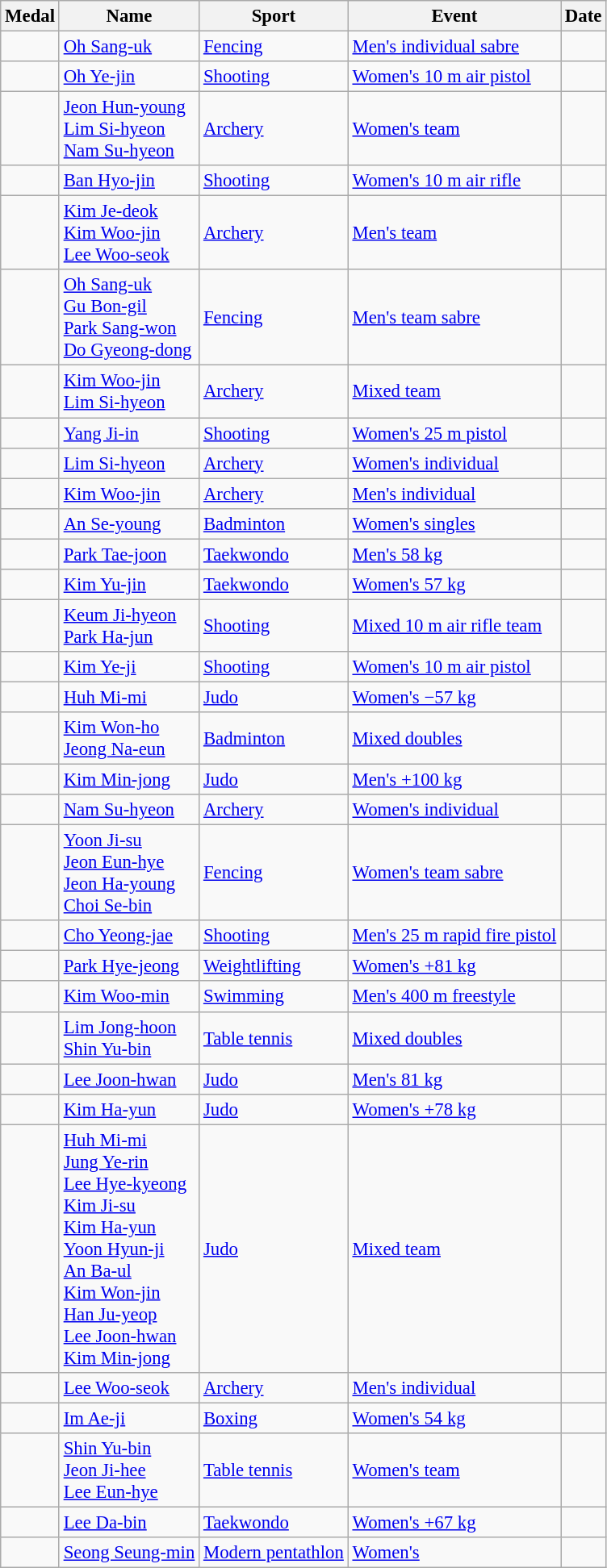<table class="wikitable sortable" style="font-size: 95%;">
<tr>
<th>Medal</th>
<th>Name</th>
<th>Sport</th>
<th>Event</th>
<th>Date</th>
</tr>
<tr>
<td></td>
<td><a href='#'>Oh Sang-uk</a></td>
<td><a href='#'>Fencing</a></td>
<td><a href='#'>Men's individual sabre</a></td>
<td></td>
</tr>
<tr>
<td></td>
<td><a href='#'>Oh Ye-jin</a></td>
<td><a href='#'>Shooting</a></td>
<td><a href='#'>Women's 10 m air pistol</a></td>
<td></td>
</tr>
<tr>
<td></td>
<td><a href='#'>Jeon Hun-young</a><br><a href='#'>Lim Si-hyeon</a><br><a href='#'>Nam Su-hyeon</a></td>
<td><a href='#'>Archery</a></td>
<td><a href='#'>Women's team</a></td>
<td></td>
</tr>
<tr>
<td></td>
<td><a href='#'>Ban Hyo-jin</a></td>
<td><a href='#'>Shooting</a></td>
<td><a href='#'>Women's 10 m air rifle</a></td>
<td></td>
</tr>
<tr>
<td></td>
<td><a href='#'>Kim Je-deok</a><br><a href='#'>Kim Woo-jin</a><br><a href='#'>Lee Woo-seok</a></td>
<td><a href='#'>Archery</a></td>
<td><a href='#'>Men's team</a></td>
<td></td>
</tr>
<tr>
<td></td>
<td><a href='#'>Oh Sang-uk</a><br><a href='#'>Gu Bon-gil</a><br><a href='#'>Park Sang-won</a><br><a href='#'>Do Gyeong-dong</a></td>
<td><a href='#'>Fencing</a></td>
<td><a href='#'>Men's team sabre</a></td>
<td></td>
</tr>
<tr>
<td></td>
<td><a href='#'>Kim Woo-jin</a><br><a href='#'>Lim Si-hyeon</a></td>
<td><a href='#'>Archery</a></td>
<td><a href='#'>Mixed team</a></td>
<td></td>
</tr>
<tr>
<td></td>
<td><a href='#'>Yang Ji-in</a></td>
<td><a href='#'>Shooting</a></td>
<td><a href='#'>Women's 25 m pistol</a></td>
<td></td>
</tr>
<tr>
<td></td>
<td><a href='#'>Lim Si-hyeon</a></td>
<td><a href='#'>Archery</a></td>
<td><a href='#'>Women's individual</a></td>
<td></td>
</tr>
<tr>
<td></td>
<td><a href='#'>Kim Woo-jin</a></td>
<td><a href='#'>Archery</a></td>
<td><a href='#'>Men's individual</a></td>
<td></td>
</tr>
<tr>
<td></td>
<td><a href='#'>An Se-young</a></td>
<td><a href='#'>Badminton</a></td>
<td><a href='#'>Women's singles</a></td>
<td></td>
</tr>
<tr>
<td></td>
<td><a href='#'>Park Tae-joon</a></td>
<td><a href='#'>Taekwondo</a></td>
<td><a href='#'>Men's 58 kg</a></td>
<td></td>
</tr>
<tr>
<td></td>
<td><a href='#'>Kim Yu-jin</a></td>
<td><a href='#'>Taekwondo</a></td>
<td><a href='#'>Women's 57 kg</a></td>
<td></td>
</tr>
<tr>
<td></td>
<td><a href='#'>Keum Ji-hyeon</a><br><a href='#'>Park Ha-jun</a></td>
<td><a href='#'>Shooting</a></td>
<td><a href='#'>Mixed 10 m air rifle team</a></td>
<td></td>
</tr>
<tr>
<td></td>
<td><a href='#'>Kim Ye-ji</a></td>
<td><a href='#'>Shooting</a></td>
<td><a href='#'>Women's 10 m air pistol</a></td>
<td></td>
</tr>
<tr>
<td></td>
<td><a href='#'>Huh Mi-mi</a></td>
<td><a href='#'>Judo</a></td>
<td><a href='#'>Women's −57 kg</a></td>
<td></td>
</tr>
<tr>
<td></td>
<td><a href='#'>Kim Won-ho</a><br><a href='#'>Jeong Na-eun</a></td>
<td><a href='#'>Badminton</a></td>
<td><a href='#'>Mixed doubles</a></td>
<td></td>
</tr>
<tr>
<td></td>
<td><a href='#'>Kim Min-jong</a></td>
<td><a href='#'>Judo</a></td>
<td><a href='#'>Men's +100 kg</a></td>
<td></td>
</tr>
<tr>
<td></td>
<td><a href='#'>Nam Su-hyeon</a></td>
<td><a href='#'>Archery</a></td>
<td><a href='#'>Women's individual</a></td>
<td></td>
</tr>
<tr>
<td></td>
<td><a href='#'>Yoon Ji-su</a><br><a href='#'>Jeon Eun-hye</a><br><a href='#'>Jeon Ha-young</a><br><a href='#'>Choi Se-bin</a></td>
<td><a href='#'>Fencing</a></td>
<td><a href='#'>Women's team sabre</a></td>
<td></td>
</tr>
<tr>
<td></td>
<td><a href='#'>Cho Yeong-jae</a></td>
<td><a href='#'>Shooting</a></td>
<td><a href='#'>Men's 25 m rapid fire pistol</a></td>
<td></td>
</tr>
<tr>
<td></td>
<td><a href='#'>Park Hye-jeong</a></td>
<td><a href='#'>Weightlifting</a></td>
<td><a href='#'>Women's +81 kg</a></td>
<td></td>
</tr>
<tr>
<td></td>
<td><a href='#'>Kim Woo-min</a></td>
<td><a href='#'>Swimming</a></td>
<td><a href='#'>Men's 400 m freestyle</a></td>
<td></td>
</tr>
<tr>
<td></td>
<td><a href='#'>Lim Jong-hoon</a><br><a href='#'>Shin Yu-bin</a></td>
<td><a href='#'>Table tennis</a></td>
<td><a href='#'>Mixed doubles</a></td>
<td></td>
</tr>
<tr>
<td></td>
<td><a href='#'>Lee Joon-hwan</a></td>
<td><a href='#'>Judo</a></td>
<td><a href='#'>Men's 81 kg</a></td>
<td></td>
</tr>
<tr>
<td></td>
<td><a href='#'>Kim Ha-yun</a></td>
<td><a href='#'>Judo</a></td>
<td><a href='#'>Women's +78 kg</a></td>
<td></td>
</tr>
<tr>
<td></td>
<td><a href='#'>Huh Mi-mi</a><br><a href='#'>Jung Ye-rin</a><br><a href='#'>Lee Hye-kyeong</a><br><a href='#'>Kim Ji-su</a><br><a href='#'>Kim Ha-yun</a><br><a href='#'>Yoon Hyun-ji</a><br><a href='#'>An Ba-ul</a><br><a href='#'>Kim Won-jin</a><br><a href='#'>Han Ju-yeop</a><br><a href='#'>Lee Joon-hwan</a><br><a href='#'>Kim Min-jong</a></td>
<td><a href='#'>Judo</a></td>
<td><a href='#'>Mixed team</a></td>
<td></td>
</tr>
<tr>
<td></td>
<td><a href='#'>Lee Woo-seok</a></td>
<td><a href='#'>Archery</a></td>
<td><a href='#'>Men's individual</a></td>
<td></td>
</tr>
<tr>
<td></td>
<td><a href='#'>Im Ae-ji</a></td>
<td><a href='#'>Boxing</a></td>
<td><a href='#'>Women's 54 kg</a></td>
<td></td>
</tr>
<tr>
<td></td>
<td><a href='#'>Shin Yu-bin</a><br><a href='#'>Jeon Ji-hee</a><br><a href='#'>Lee Eun-hye</a></td>
<td><a href='#'>Table tennis</a></td>
<td><a href='#'>Women's team</a></td>
<td></td>
</tr>
<tr>
<td></td>
<td><a href='#'>Lee Da-bin</a></td>
<td><a href='#'>Taekwondo</a></td>
<td><a href='#'>Women's +67 kg</a></td>
<td></td>
</tr>
<tr>
<td></td>
<td><a href='#'>Seong Seung-min</a></td>
<td><a href='#'>Modern pentathlon</a></td>
<td><a href='#'>Women's</a></td>
<td></td>
</tr>
</table>
